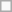<table class="wikitable" style="white-space:nowrap;">
<tr>
<td></td>
</tr>
</table>
